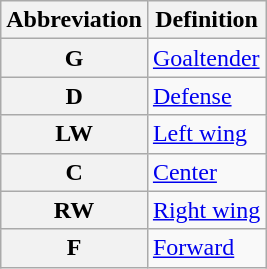<table class="wikitable">
<tr>
<th scope="col">Abbreviation</th>
<th scope="col">Definition</th>
</tr>
<tr>
<th scope="row">G</th>
<td><a href='#'>Goaltender</a></td>
</tr>
<tr>
<th scope="row">D</th>
<td><a href='#'>Defense</a></td>
</tr>
<tr>
<th scope="row">LW</th>
<td><a href='#'>Left wing</a></td>
</tr>
<tr>
<th scope="row">C</th>
<td><a href='#'>Center</a></td>
</tr>
<tr>
<th scope="row">RW</th>
<td><a href='#'>Right wing</a></td>
</tr>
<tr>
<th scope="row">F</th>
<td><a href='#'>Forward</a></td>
</tr>
</table>
